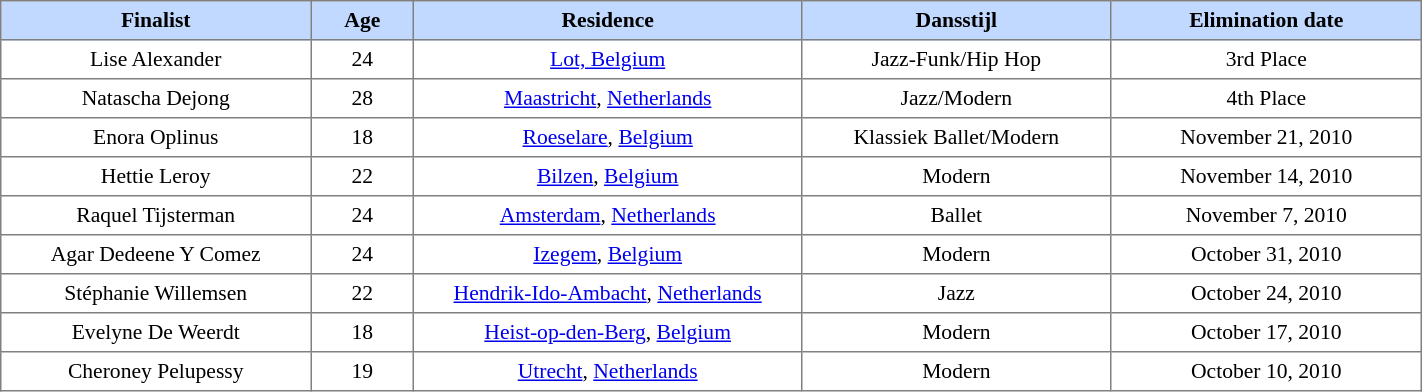<table border="1" cellpadding="4" cellspacing="0"  style="text-align:center; font-size:90%; border-collapse:collapse; width:75%;">
<tr style="background:#C1D8FF;">
<th style="width:12%;">Finalist</th>
<th style="width:4%; text-align:center;">Age</th>
<th style="width:15%;">Residence</th>
<th style="width:12%;">Dansstijl</th>
<th style="width:12%;">Elimination date</th>
</tr>
<tr>
<td>Lise Alexander</td>
<td>24</td>
<td><a href='#'>Lot, Belgium</a></td>
<td>Jazz-Funk/Hip Hop</td>
<td>3rd Place</td>
</tr>
<tr>
<td>Natascha Dejong</td>
<td>28</td>
<td><a href='#'>Maastricht</a>, <a href='#'>Netherlands</a></td>
<td>Jazz/Modern</td>
<td>4th Place</td>
</tr>
<tr>
<td>Enora Oplinus</td>
<td>18</td>
<td><a href='#'>Roeselare</a>, <a href='#'>Belgium</a></td>
<td>Klassiek Ballet/Modern</td>
<td>November 21, 2010</td>
</tr>
<tr>
<td>Hettie Leroy</td>
<td>22</td>
<td><a href='#'>Bilzen</a>, <a href='#'>Belgium</a></td>
<td>Modern</td>
<td>November 14, 2010</td>
</tr>
<tr>
<td>Raquel Tijsterman</td>
<td>24</td>
<td><a href='#'>Amsterdam</a>, <a href='#'>Netherlands</a></td>
<td>Ballet</td>
<td>November 7, 2010</td>
</tr>
<tr>
<td>Agar Dedeene Y Comez</td>
<td>24</td>
<td><a href='#'>Izegem</a>, <a href='#'>Belgium</a></td>
<td>Modern</td>
<td>October 31, 2010</td>
</tr>
<tr>
<td>Stéphanie Willemsen</td>
<td>22</td>
<td><a href='#'>Hendrik-Ido-Ambacht</a>, <a href='#'>Netherlands</a></td>
<td>Jazz</td>
<td>October 24, 2010</td>
</tr>
<tr>
<td>Evelyne De Weerdt</td>
<td>18</td>
<td><a href='#'>Heist-op-den-Berg</a>, <a href='#'>Belgium</a></td>
<td>Modern</td>
<td>October 17, 2010</td>
</tr>
<tr>
<td>Cheroney Pelupessy</td>
<td>19</td>
<td><a href='#'>Utrecht</a>, <a href='#'>Netherlands</a></td>
<td>Modern</td>
<td>October 10, 2010</td>
</tr>
</table>
